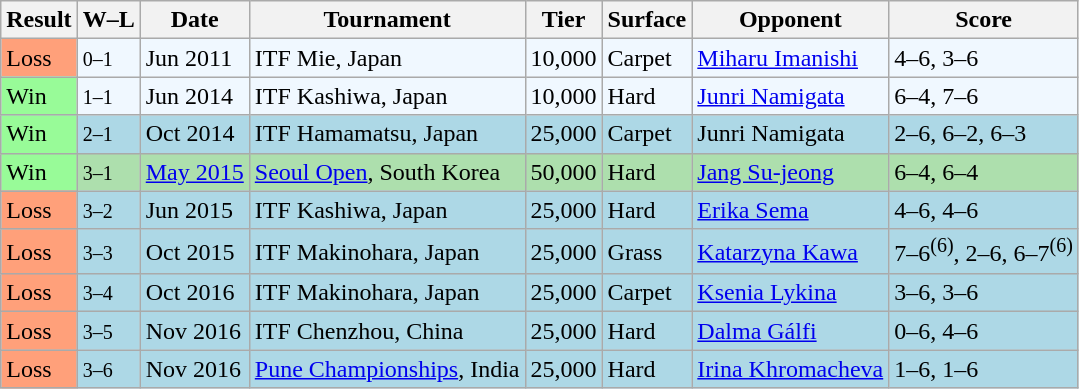<table class="sortable wikitable">
<tr>
<th>Result</th>
<th class=unsortable>W–L</th>
<th>Date</th>
<th>Tournament</th>
<th>Tier</th>
<th>Surface</th>
<th>Opponent</th>
<th class=unsortable>Score</th>
</tr>
<tr style="background:#f0f8ff;">
<td bgcolor="FFA07A">Loss</td>
<td><small>0–1</small></td>
<td>Jun 2011</td>
<td>ITF Mie, Japan</td>
<td>10,000</td>
<td>Carpet</td>
<td> <a href='#'>Miharu Imanishi</a></td>
<td>4–6, 3–6</td>
</tr>
<tr style="background:#f0f8ff;">
<td bgcolor="98FB98">Win</td>
<td><small>1–1</small></td>
<td>Jun 2014</td>
<td>ITF Kashiwa, Japan</td>
<td>10,000</td>
<td>Hard</td>
<td> <a href='#'>Junri Namigata</a></td>
<td>6–4, 7–6</td>
</tr>
<tr style="background:lightblue;">
<td bgcolor="98FB98">Win</td>
<td><small>2–1</small></td>
<td>Oct 2014</td>
<td>ITF Hamamatsu, Japan</td>
<td>25,000</td>
<td>Carpet</td>
<td> Junri Namigata</td>
<td>2–6, 6–2, 6–3</td>
</tr>
<tr style="background:#addfad;">
<td bgcolor="98FB98">Win</td>
<td><small>3–1</small></td>
<td><a href='#'>May 2015</a></td>
<td><a href='#'>Seoul Open</a>, South Korea</td>
<td>50,000</td>
<td>Hard</td>
<td> <a href='#'>Jang Su-jeong</a></td>
<td>6–4, 6–4</td>
</tr>
<tr style="background:lightblue;">
<td bgcolor="FFA07A">Loss</td>
<td><small>3–2</small></td>
<td>Jun 2015</td>
<td>ITF Kashiwa, Japan</td>
<td>25,000</td>
<td>Hard</td>
<td> <a href='#'>Erika Sema</a></td>
<td>4–6, 4–6</td>
</tr>
<tr style="background:lightblue;">
<td bgcolor="FFA07A">Loss</td>
<td><small>3–3</small></td>
<td>Oct 2015</td>
<td>ITF Makinohara, Japan</td>
<td>25,000</td>
<td>Grass</td>
<td> <a href='#'>Katarzyna Kawa</a></td>
<td>7–6<sup>(6)</sup>, 2–6, 6–7<sup>(6)</sup></td>
</tr>
<tr style="background:lightblue;">
<td bgcolor="FFA07A">Loss</td>
<td><small>3–4</small></td>
<td>Oct 2016</td>
<td>ITF Makinohara, Japan</td>
<td>25,000</td>
<td>Carpet</td>
<td> <a href='#'>Ksenia Lykina</a></td>
<td>3–6, 3–6</td>
</tr>
<tr style="background:lightblue;">
<td bgcolor="FFA07A">Loss</td>
<td><small>3–5</small></td>
<td>Nov 2016</td>
<td>ITF Chenzhou, China</td>
<td>25,000</td>
<td>Hard</td>
<td> <a href='#'>Dalma Gálfi</a></td>
<td>0–6, 4–6</td>
</tr>
<tr style="background:lightblue;">
<td bgcolor="FFA07A">Loss</td>
<td><small>3–6</small></td>
<td>Nov 2016</td>
<td><a href='#'>Pune Championships</a>, India</td>
<td>25,000</td>
<td>Hard</td>
<td> <a href='#'>Irina Khromacheva</a></td>
<td>1–6, 1–6</td>
</tr>
</table>
